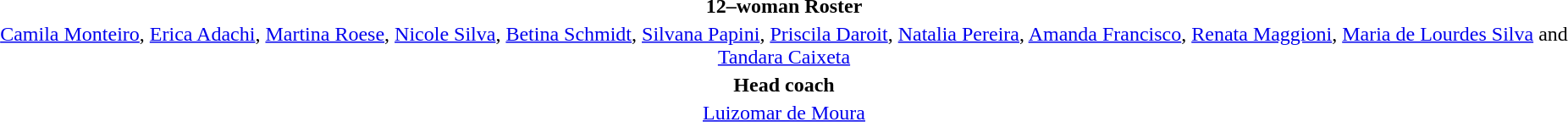<table style="text-align: center; margin-top: 2em; margin-left: auto; margin-right: auto">
<tr>
<td><strong>12–woman Roster</strong></td>
</tr>
<tr>
<td><a href='#'>Camila Monteiro</a>, <a href='#'>Erica Adachi</a>,  <a href='#'>Martina Roese</a>, <a href='#'>Nicole Silva</a>, <a href='#'>Betina Schmidt</a>, <a href='#'>Silvana Papini</a>, <a href='#'>Priscila Daroit</a>, <a href='#'>Natalia Pereira</a>, <a href='#'>Amanda Francisco</a>, <a href='#'>Renata Maggioni</a>, <a href='#'>Maria de Lourdes Silva</a> and <a href='#'>Tandara Caixeta</a></td>
</tr>
<tr>
<td><strong>Head coach</strong></td>
</tr>
<tr>
<td><a href='#'>Luizomar de Moura</a></td>
</tr>
</table>
